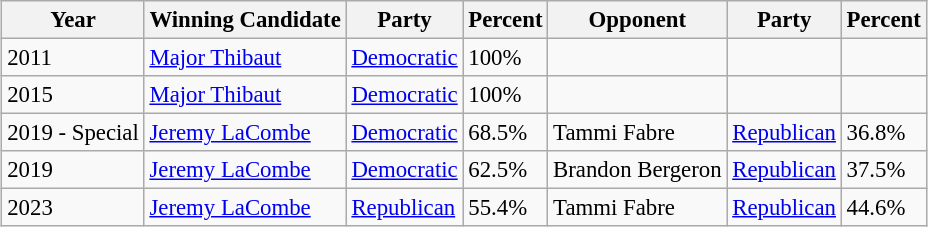<table class="wikitable" style="margin:0.5em auto; font-size:95%;">
<tr>
<th>Year</th>
<th>Winning Candidate</th>
<th>Party</th>
<th>Percent</th>
<th>Opponent</th>
<th>Party</th>
<th>Percent</th>
</tr>
<tr>
<td>2011</td>
<td><a href='#'>Major Thibaut</a></td>
<td><a href='#'>Democratic</a></td>
<td>100%</td>
<td></td>
<td></td>
<td></td>
</tr>
<tr>
<td>2015</td>
<td><a href='#'>Major Thibaut</a></td>
<td><a href='#'>Democratic</a></td>
<td>100%</td>
<td></td>
<td></td>
<td></td>
</tr>
<tr>
<td>2019 - Special</td>
<td><a href='#'>Jeremy LaCombe</a></td>
<td><a href='#'>Democratic</a></td>
<td>68.5%</td>
<td>Tammi Fabre</td>
<td><a href='#'>Republican</a></td>
<td>36.8%</td>
</tr>
<tr>
<td>2019</td>
<td><a href='#'>Jeremy LaCombe</a></td>
<td><a href='#'>Democratic</a></td>
<td>62.5%</td>
<td>Brandon Bergeron</td>
<td><a href='#'>Republican</a></td>
<td>37.5%</td>
</tr>
<tr>
<td>2023</td>
<td><a href='#'>Jeremy LaCombe</a></td>
<td><a href='#'>Republican</a></td>
<td>55.4%</td>
<td>Tammi Fabre</td>
<td><a href='#'>Republican</a></td>
<td>44.6%</td>
</tr>
</table>
